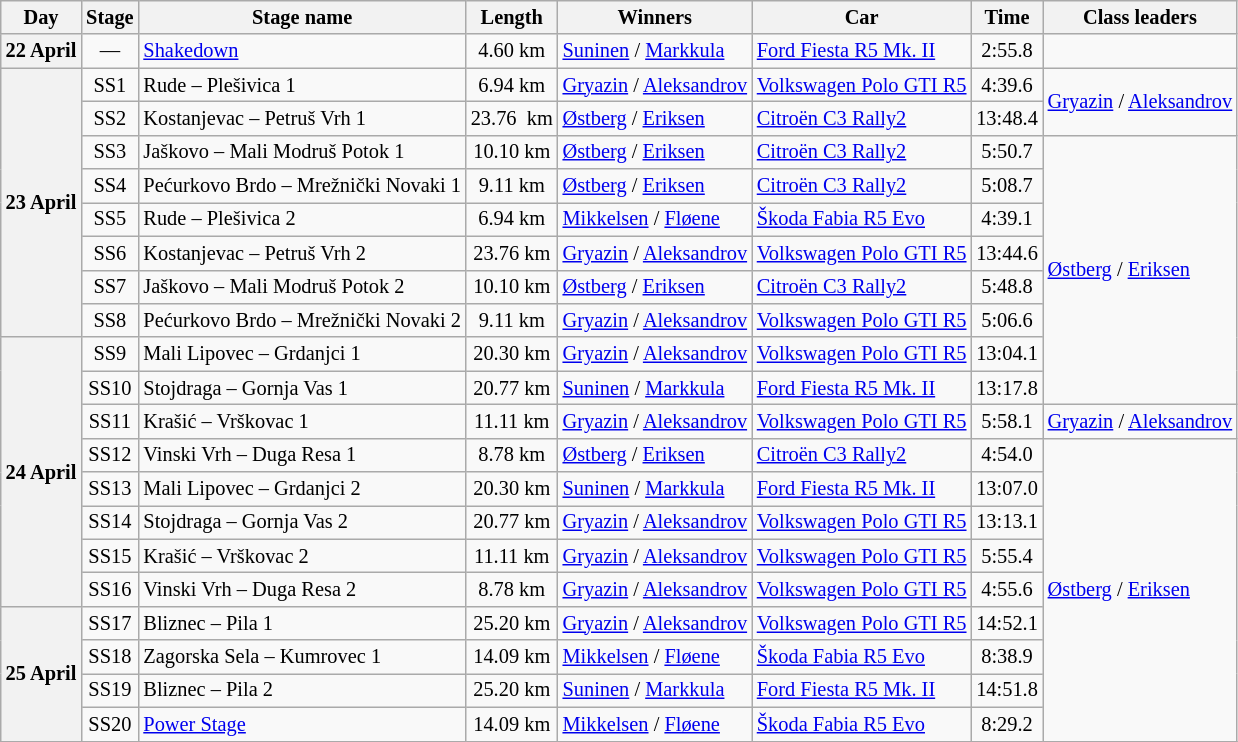<table class="wikitable" style="font-size: 85%;">
<tr>
<th>Day</th>
<th>Stage</th>
<th>Stage name</th>
<th>Length</th>
<th>Winners</th>
<th>Car</th>
<th>Time</th>
<th>Class leaders</th>
</tr>
<tr>
<th>22 April</th>
<td align="center">—</td>
<td><a href='#'>Shakedown</a></td>
<td align="center">4.60 km</td>
<td><a href='#'>Suninen</a> / <a href='#'>Markkula</a></td>
<td><a href='#'>Ford Fiesta R5 Mk. II</a></td>
<td align="center">2:55.8</td>
<td></td>
</tr>
<tr>
<th rowspan="8">23 April</th>
<td align="center">SS1</td>
<td>Rude – Plešivica 1</td>
<td align="center">6.94 km</td>
<td><a href='#'>Gryazin</a> / <a href='#'>Aleksandrov</a></td>
<td><a href='#'>Volkswagen Polo GTI R5</a></td>
<td align="center">4:39.6</td>
<td rowspan="2"><a href='#'>Gryazin</a> / <a href='#'>Aleksandrov</a></td>
</tr>
<tr>
<td align="center">SS2</td>
<td>Kostanjevac – Petruš Vrh 1</td>
<td align="center">23.76  km</td>
<td><a href='#'>Østberg</a> / <a href='#'>Eriksen</a></td>
<td><a href='#'>Citroën C3 Rally2</a></td>
<td align="center">13:48.4</td>
</tr>
<tr>
<td align="center">SS3</td>
<td>Jaškovo – Mali Modruš Potok 1</td>
<td align="center">10.10 km</td>
<td><a href='#'>Østberg</a> / <a href='#'>Eriksen</a></td>
<td><a href='#'>Citroën C3 Rally2</a></td>
<td align="center">5:50.7</td>
<td rowspan="8"><a href='#'>Østberg</a> / <a href='#'>Eriksen</a></td>
</tr>
<tr>
<td align="center">SS4</td>
<td>Pećurkovo Brdo – Mrežnički Novaki 1</td>
<td align="center">9.11 km</td>
<td><a href='#'>Østberg</a> / <a href='#'>Eriksen</a></td>
<td><a href='#'>Citroën C3 Rally2</a></td>
<td align="center">5:08.7</td>
</tr>
<tr>
<td align="center">SS5</td>
<td>Rude – Plešivica 2</td>
<td align="center">6.94 km</td>
<td><a href='#'>Mikkelsen</a> / <a href='#'>Fløene</a></td>
<td><a href='#'>Škoda Fabia R5 Evo</a></td>
<td align="center">4:39.1</td>
</tr>
<tr>
<td align="center">SS6</td>
<td>Kostanjevac – Petruš Vrh 2</td>
<td align="center">23.76 km</td>
<td><a href='#'>Gryazin</a> / <a href='#'>Aleksandrov</a></td>
<td><a href='#'>Volkswagen Polo GTI R5</a></td>
<td align="center">13:44.6</td>
</tr>
<tr>
<td align="center">SS7</td>
<td>Jaškovo – Mali Modruš Potok 2</td>
<td align="center">10.10 km</td>
<td><a href='#'>Østberg</a> / <a href='#'>Eriksen</a></td>
<td><a href='#'>Citroën C3 Rally2</a></td>
<td align="center">5:48.8</td>
</tr>
<tr>
<td align="center">SS8</td>
<td>Pećurkovo Brdo – Mrežnički Novaki 2</td>
<td align="center">9.11 km</td>
<td><a href='#'>Gryazin</a> / <a href='#'>Aleksandrov</a></td>
<td><a href='#'>Volkswagen Polo GTI R5</a></td>
<td align="center">5:06.6</td>
</tr>
<tr>
<th rowspan="8">24 April</th>
<td align="center">SS9</td>
<td>Mali Lipovec – Grdanjci 1</td>
<td align="center">20.30 km</td>
<td><a href='#'>Gryazin</a> / <a href='#'>Aleksandrov</a></td>
<td><a href='#'>Volkswagen Polo GTI R5</a></td>
<td align="center">13:04.1</td>
</tr>
<tr>
<td align="center">SS10</td>
<td>Stojdraga – Gornja Vas 1</td>
<td align="center">20.77 km</td>
<td><a href='#'>Suninen</a> / <a href='#'>Markkula</a></td>
<td><a href='#'>Ford Fiesta R5 Mk. II</a></td>
<td align="center">13:17.8</td>
</tr>
<tr>
<td align="center">SS11</td>
<td>Krašić – Vrškovac 1</td>
<td align="center">11.11 km</td>
<td><a href='#'>Gryazin</a> / <a href='#'>Aleksandrov</a></td>
<td><a href='#'>Volkswagen Polo GTI R5</a></td>
<td align="center">5:58.1</td>
<td><a href='#'>Gryazin</a> / <a href='#'>Aleksandrov</a></td>
</tr>
<tr>
<td align="center">SS12</td>
<td>Vinski Vrh – Duga Resa 1</td>
<td align="center">8.78 km</td>
<td><a href='#'>Østberg</a> / <a href='#'>Eriksen</a></td>
<td><a href='#'>Citroën C3 Rally2</a></td>
<td align="center">4:54.0</td>
<td rowspan="9"><a href='#'>Østberg</a> / <a href='#'>Eriksen</a></td>
</tr>
<tr>
<td align="center">SS13</td>
<td>Mali Lipovec – Grdanjci 2</td>
<td align="center">20.30 km</td>
<td><a href='#'>Suninen</a> / <a href='#'>Markkula</a></td>
<td><a href='#'>Ford Fiesta R5 Mk. II</a></td>
<td align="center">13:07.0</td>
</tr>
<tr>
<td align="center">SS14</td>
<td>Stojdraga – Gornja Vas 2</td>
<td align="center">20.77 km</td>
<td><a href='#'>Gryazin</a> / <a href='#'>Aleksandrov</a></td>
<td><a href='#'>Volkswagen Polo GTI R5</a></td>
<td align="center">13:13.1</td>
</tr>
<tr>
<td align="center">SS15</td>
<td>Krašić – Vrškovac 2</td>
<td align="center">11.11 km</td>
<td><a href='#'>Gryazin</a> / <a href='#'>Aleksandrov</a></td>
<td><a href='#'>Volkswagen Polo GTI R5</a></td>
<td align="center">5:55.4</td>
</tr>
<tr>
<td align="center">SS16</td>
<td>Vinski Vrh – Duga Resa 2</td>
<td align="center">8.78 km</td>
<td><a href='#'>Gryazin</a> / <a href='#'>Aleksandrov</a></td>
<td><a href='#'>Volkswagen Polo GTI R5</a></td>
<td align="center">4:55.6</td>
</tr>
<tr>
<th rowspan="4">25 April</th>
<td align="center">SS17</td>
<td>Bliznec – Pila 1</td>
<td align="center">25.20 km</td>
<td><a href='#'>Gryazin</a> / <a href='#'>Aleksandrov</a></td>
<td><a href='#'>Volkswagen Polo GTI R5</a></td>
<td align="center">14:52.1</td>
</tr>
<tr>
<td align="center">SS18</td>
<td>Zagorska Sela – Kumrovec 1</td>
<td align="center">14.09 km</td>
<td><a href='#'>Mikkelsen</a> / <a href='#'>Fløene</a></td>
<td><a href='#'>Škoda Fabia R5 Evo</a></td>
<td align="center">8:38.9</td>
</tr>
<tr>
<td align="center">SS19</td>
<td>Bliznec – Pila 2</td>
<td align="center">25.20 km</td>
<td><a href='#'>Suninen</a> / <a href='#'>Markkula</a></td>
<td><a href='#'>Ford Fiesta R5 Mk. II</a></td>
<td align="center">14:51.8</td>
</tr>
<tr>
<td align="center">SS20</td>
<td><a href='#'>Power Stage</a></td>
<td align="center">14.09 km</td>
<td><a href='#'>Mikkelsen</a> / <a href='#'>Fløene</a></td>
<td><a href='#'>Škoda Fabia R5 Evo</a></td>
<td align="center">8:29.2</td>
</tr>
<tr>
</tr>
</table>
